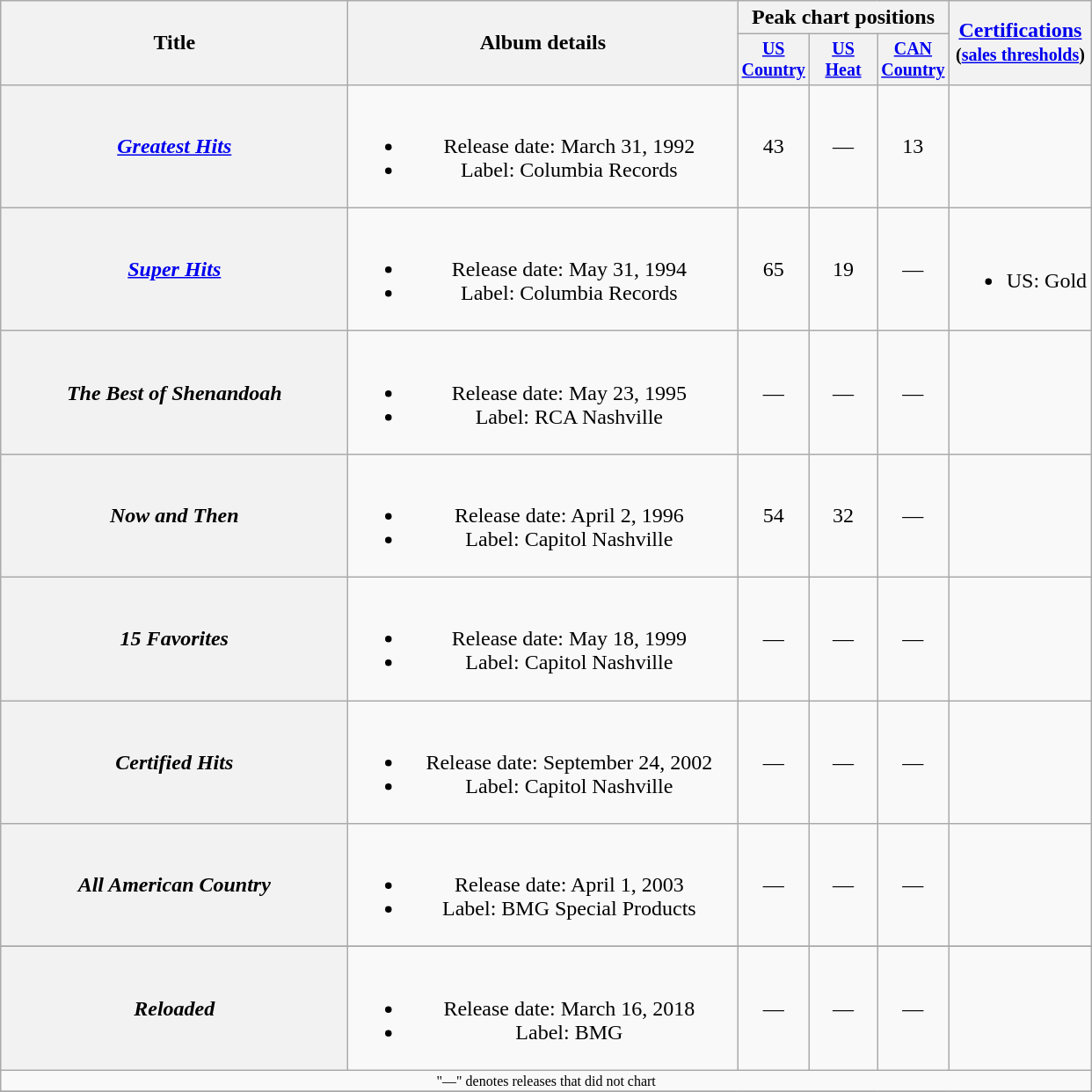<table class="wikitable plainrowheaders" style="text-align:center;">
<tr>
<th rowspan="2" style="width:16em;">Title</th>
<th rowspan="2" style="width:18em;">Album details</th>
<th colspan="3">Peak chart positions</th>
<th rowspan="2"><a href='#'>Certifications</a><br><small>(<a href='#'>sales thresholds</a>)</small></th>
</tr>
<tr style="font-size:smaller;">
<th width="45"><a href='#'>US Country</a><br></th>
<th width="45"><a href='#'>US Heat</a><br></th>
<th width="45"><a href='#'>CAN Country</a></th>
</tr>
<tr>
<th scope="row"><em><a href='#'>Greatest Hits</a></em></th>
<td><br><ul><li>Release date: March 31, 1992</li><li>Label: Columbia Records</li></ul></td>
<td>43</td>
<td>—</td>
<td>13</td>
<td></td>
</tr>
<tr>
<th scope="row"><em><a href='#'>Super Hits</a></em></th>
<td><br><ul><li>Release date: May 31, 1994</li><li>Label: Columbia Records</li></ul></td>
<td>65</td>
<td>19</td>
<td>—</td>
<td align="left"><br><ul><li>US: Gold</li></ul></td>
</tr>
<tr>
<th scope="row"><em>The Best of Shenandoah</em></th>
<td><br><ul><li>Release date: May 23, 1995</li><li>Label: RCA Nashville</li></ul></td>
<td>—</td>
<td>—</td>
<td>—</td>
<td></td>
</tr>
<tr>
<th scope="row"><em>Now and Then</em></th>
<td><br><ul><li>Release date: April 2, 1996</li><li>Label: Capitol Nashville</li></ul></td>
<td>54</td>
<td>32</td>
<td>—</td>
<td></td>
</tr>
<tr>
<th scope="row"><em>15 Favorites</em></th>
<td><br><ul><li>Release date: May 18, 1999</li><li>Label: Capitol Nashville</li></ul></td>
<td>—</td>
<td>—</td>
<td>—</td>
<td></td>
</tr>
<tr>
<th scope="row"><em>Certified Hits</em></th>
<td><br><ul><li>Release date: September 24, 2002</li><li>Label: Capitol Nashville</li></ul></td>
<td>—</td>
<td>—</td>
<td>—</td>
<td></td>
</tr>
<tr>
<th scope="row"><em>All American Country</em></th>
<td><br><ul><li>Release date: April 1, 2003</li><li>Label: BMG Special Products</li></ul></td>
<td>—</td>
<td>—</td>
<td>—</td>
<td></td>
</tr>
<tr>
</tr>
<tr>
<th scope="row"><em>Reloaded</em></th>
<td><br><ul><li>Release date: March 16, 2018</li><li>Label: BMG</li></ul></td>
<td>—</td>
<td>—</td>
<td>—</td>
<td></td>
</tr>
<tr>
<td colspan="6" style="font-size:8pt">"—" denotes releases that did not chart</td>
</tr>
<tr>
</tr>
</table>
